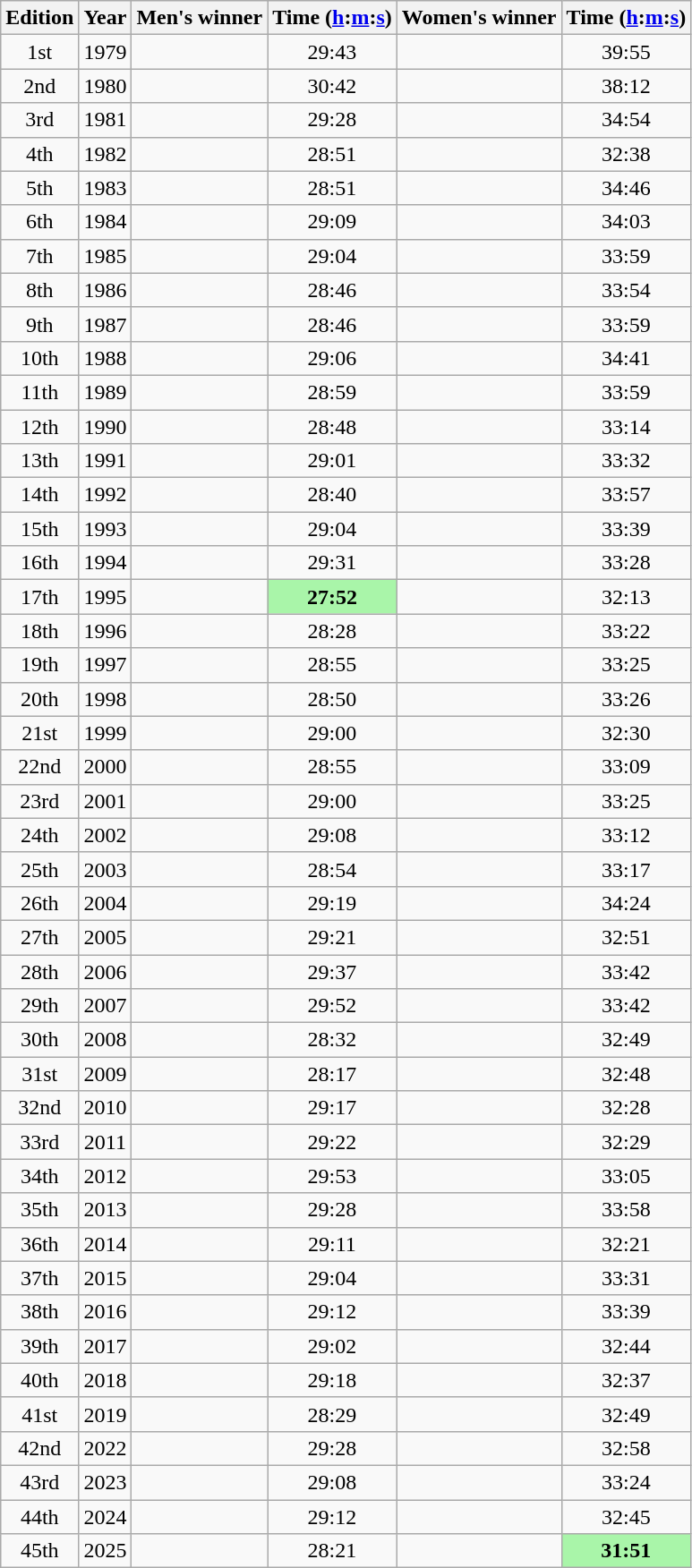<table class="wikitable sortable" style="text-align:center">
<tr>
<th class=unsortable>Edition</th>
<th>Year</th>
<th class=unsortable>Men's winner</th>
<th>Time (<a href='#'>h</a>:<a href='#'>m</a>:<a href='#'>s</a>)</th>
<th class=unsortable>Women's winner</th>
<th>Time (<a href='#'>h</a>:<a href='#'>m</a>:<a href='#'>s</a>)</th>
</tr>
<tr>
<td>1st</td>
<td>1979</td>
<td align=left></td>
<td>29:43</td>
<td align=left></td>
<td>39:55</td>
</tr>
<tr>
<td>2nd</td>
<td>1980</td>
<td align=left></td>
<td>30:42</td>
<td align=left></td>
<td>38:12</td>
</tr>
<tr>
<td>3rd</td>
<td>1981</td>
<td align=left></td>
<td>29:28</td>
<td align=left></td>
<td>34:54</td>
</tr>
<tr>
<td>4th</td>
<td>1982</td>
<td align=left></td>
<td>28:51</td>
<td align=left></td>
<td>32:38</td>
</tr>
<tr>
<td>5th</td>
<td>1983</td>
<td align=left></td>
<td>28:51</td>
<td align=left></td>
<td>34:46</td>
</tr>
<tr>
<td>6th</td>
<td>1984</td>
<td align=left></td>
<td>29:09</td>
<td align=left></td>
<td>34:03</td>
</tr>
<tr>
<td>7th</td>
<td>1985</td>
<td align=left></td>
<td>29:04</td>
<td align=left></td>
<td>33:59</td>
</tr>
<tr>
<td>8th</td>
<td>1986</td>
<td align=left></td>
<td>28:46</td>
<td align=left></td>
<td>33:54</td>
</tr>
<tr>
<td>9th</td>
<td>1987</td>
<td align=left></td>
<td>28:46</td>
<td align=left></td>
<td>33:59</td>
</tr>
<tr>
<td>10th</td>
<td>1988</td>
<td align=left></td>
<td>29:06</td>
<td align=left></td>
<td>34:41</td>
</tr>
<tr>
<td>11th</td>
<td>1989</td>
<td align=left></td>
<td>28:59</td>
<td align=left></td>
<td>33:59</td>
</tr>
<tr>
<td>12th</td>
<td>1990</td>
<td align=left></td>
<td>28:48</td>
<td align=left></td>
<td>33:14</td>
</tr>
<tr>
<td>13th</td>
<td>1991</td>
<td align=left></td>
<td>29:01</td>
<td align=left></td>
<td>33:32</td>
</tr>
<tr>
<td>14th</td>
<td>1992</td>
<td align=left></td>
<td>28:40</td>
<td align=left></td>
<td>33:57</td>
</tr>
<tr>
<td>15th</td>
<td>1993</td>
<td align=left></td>
<td>29:04</td>
<td align=left></td>
<td>33:39</td>
</tr>
<tr>
<td>16th</td>
<td>1994</td>
<td align=left></td>
<td>29:31</td>
<td align=left></td>
<td>33:28</td>
</tr>
<tr>
<td>17th</td>
<td>1995</td>
<td align=left></td>
<td bgcolor=#A9F5A9><strong>27:52</strong></td>
<td align=left></td>
<td>32:13</td>
</tr>
<tr>
<td>18th</td>
<td>1996</td>
<td align=left></td>
<td>28:28</td>
<td align=left></td>
<td>33:22</td>
</tr>
<tr>
<td>19th</td>
<td>1997</td>
<td align=left></td>
<td>28:55</td>
<td align=left></td>
<td>33:25</td>
</tr>
<tr>
<td>20th</td>
<td>1998</td>
<td align=left></td>
<td>28:50</td>
<td align=left></td>
<td>33:26</td>
</tr>
<tr>
<td>21st</td>
<td>1999</td>
<td align=left></td>
<td>29:00</td>
<td align=left></td>
<td>32:30</td>
</tr>
<tr>
<td>22nd</td>
<td>2000</td>
<td align=left></td>
<td>28:55</td>
<td align=left></td>
<td>33:09</td>
</tr>
<tr>
<td>23rd</td>
<td>2001</td>
<td align=left></td>
<td>29:00</td>
<td align=left></td>
<td>33:25</td>
</tr>
<tr>
<td>24th</td>
<td>2002</td>
<td align=left></td>
<td>29:08</td>
<td align=left></td>
<td>33:12</td>
</tr>
<tr>
<td>25th</td>
<td>2003</td>
<td align=left></td>
<td>28:54</td>
<td align=left></td>
<td>33:17</td>
</tr>
<tr>
<td>26th</td>
<td>2004</td>
<td align=left></td>
<td>29:19</td>
<td align=left></td>
<td>34:24</td>
</tr>
<tr>
<td>27th</td>
<td>2005</td>
<td align=left></td>
<td>29:21</td>
<td align=left></td>
<td>32:51</td>
</tr>
<tr>
<td>28th</td>
<td>2006</td>
<td align=left></td>
<td>29:37</td>
<td align=left></td>
<td>33:42</td>
</tr>
<tr>
<td>29th</td>
<td>2007</td>
<td align=left></td>
<td>29:52</td>
<td align=left></td>
<td>33:42</td>
</tr>
<tr>
<td>30th</td>
<td>2008</td>
<td align=left></td>
<td>28:32</td>
<td align=left></td>
<td>32:49</td>
</tr>
<tr>
<td>31st</td>
<td>2009</td>
<td align=left></td>
<td>28:17</td>
<td align=left></td>
<td>32:48</td>
</tr>
<tr>
<td>32nd</td>
<td>2010</td>
<td align=left></td>
<td>29:17</td>
<td align=left></td>
<td>32:28</td>
</tr>
<tr>
<td>33rd</td>
<td>2011</td>
<td align=left></td>
<td>29:22</td>
<td align=left></td>
<td>32:29</td>
</tr>
<tr>
<td>34th</td>
<td>2012</td>
<td align=left></td>
<td>29:53</td>
<td align=left></td>
<td>33:05</td>
</tr>
<tr>
<td>35th</td>
<td>2013</td>
<td align=left></td>
<td>29:28</td>
<td align=left></td>
<td>33:58</td>
</tr>
<tr>
<td>36th</td>
<td>2014</td>
<td align=left></td>
<td>29:11</td>
<td align=left></td>
<td>32:21</td>
</tr>
<tr>
<td>37th</td>
<td>2015</td>
<td align=left></td>
<td>29:04</td>
<td align=left></td>
<td>33:31</td>
</tr>
<tr>
<td>38th</td>
<td>2016</td>
<td align=left></td>
<td>29:12</td>
<td align=left></td>
<td>33:39</td>
</tr>
<tr>
<td>39th</td>
<td>2017</td>
<td align=left></td>
<td>29:02</td>
<td align=left></td>
<td>32:44</td>
</tr>
<tr>
<td>40th</td>
<td>2018</td>
<td align=left></td>
<td>29:18</td>
<td align=left></td>
<td>32:37</td>
</tr>
<tr>
<td>41st</td>
<td>2019</td>
<td align=left></td>
<td>28:29</td>
<td align=left></td>
<td>32:49</td>
</tr>
<tr>
<td>42nd</td>
<td>2022</td>
<td align=left></td>
<td>29:28</td>
<td align=left></td>
<td>32:58</td>
</tr>
<tr>
<td>43rd</td>
<td>2023</td>
<td align=left></td>
<td>29:08</td>
<td align=left></td>
<td>33:24</td>
</tr>
<tr>
<td>44th</td>
<td>2024</td>
<td align=left></td>
<td>29:12</td>
<td align=left></td>
<td>32:45</td>
</tr>
<tr>
<td>45th</td>
<td>2025</td>
<td align="left"></td>
<td>28:21</td>
<td align="left"></td>
<td bgcolor=#A9F5A9><strong>31:51</strong></td>
</tr>
</table>
